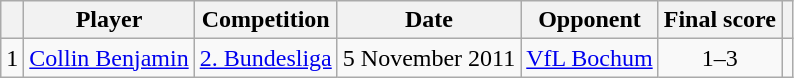<table class="wikitable" style="text-align:center;">
<tr>
<th></th>
<th>Player</th>
<th>Competition</th>
<th>Date</th>
<th>Opponent</th>
<th>Final score</th>
<th></th>
</tr>
<tr>
<td>1</td>
<td><a href='#'>Collin Benjamin</a></td>
<td><a href='#'>2. Bundesliga</a></td>
<td>5 November 2011</td>
<td><a href='#'>VfL Bochum</a></td>
<td>1–3</td>
<td></td>
</tr>
</table>
